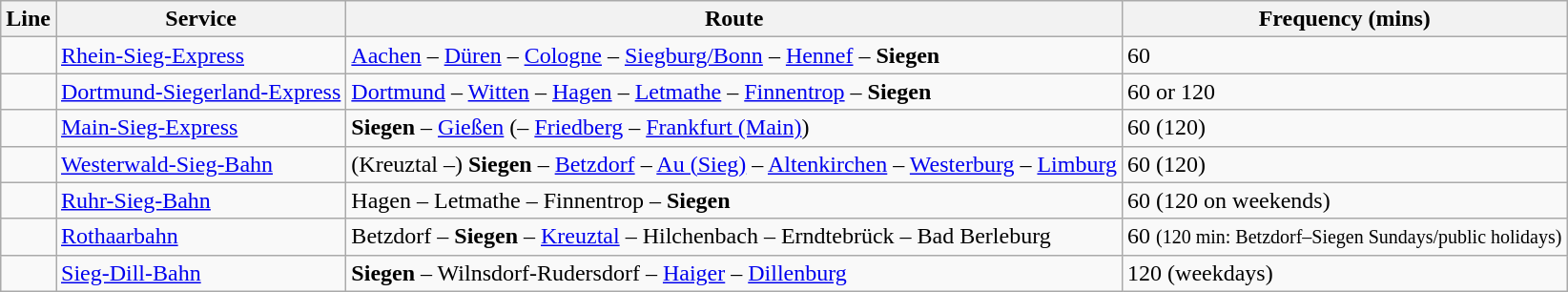<table class="wikitable">
<tr>
<th>Line</th>
<th>Service</th>
<th>Route</th>
<th>Frequency (mins)</th>
</tr>
<tr>
<td></td>
<td><a href='#'>Rhein-Sieg-Express</a></td>
<td><a href='#'>Aachen</a> – <a href='#'>Düren</a> – <a href='#'>Cologne</a> – <a href='#'>Siegburg/Bonn</a> – <a href='#'>Hennef</a> – <strong>Siegen</strong></td>
<td>60</td>
</tr>
<tr>
<td></td>
<td><a href='#'>Dortmund-Siegerland-Express</a></td>
<td><a href='#'>Dortmund</a> – <a href='#'>Witten</a> – <a href='#'>Hagen</a> – <a href='#'>Letmathe</a> – <a href='#'>Finnentrop</a> – <strong>Siegen</strong></td>
<td>60 or 120</td>
</tr>
<tr>
<td></td>
<td><a href='#'>Main-Sieg-Express</a></td>
<td><strong>Siegen</strong> – <a href='#'>Gießen</a> (– <a href='#'>Friedberg</a> – <a href='#'>Frankfurt (Main)</a>)</td>
<td>60 (120)</td>
</tr>
<tr>
<td></td>
<td><a href='#'>Westerwald-Sieg-Bahn</a></td>
<td>(Kreuztal –) <strong>Siegen</strong> – <a href='#'>Betzdorf</a> – <a href='#'>Au (Sieg)</a> – <a href='#'>Altenkirchen</a> – <a href='#'>Westerburg</a> – <a href='#'>Limburg</a></td>
<td>60 (120)</td>
</tr>
<tr>
<td></td>
<td><a href='#'>Ruhr-Sieg-Bahn</a></td>
<td>Hagen – Letmathe – Finnentrop – <strong>Siegen</strong></td>
<td>60 (120 on weekends)</td>
</tr>
<tr>
<td></td>
<td><a href='#'>Rothaarbahn</a></td>
<td>Betzdorf – <strong>Siegen</strong> – <a href='#'>Kreuztal</a> – Hilchenbach – Erndtebrück – Bad Berleburg</td>
<td>60 <small>(120 min: Betzdorf–Siegen Sundays/public holidays)</small></td>
</tr>
<tr>
<td></td>
<td><a href='#'>Sieg-Dill-Bahn</a></td>
<td><strong>Siegen</strong> – Wilnsdorf-Rudersdorf – <a href='#'>Haiger</a> – <a href='#'>Dillenburg</a></td>
<td>120 (weekdays)</td>
</tr>
</table>
